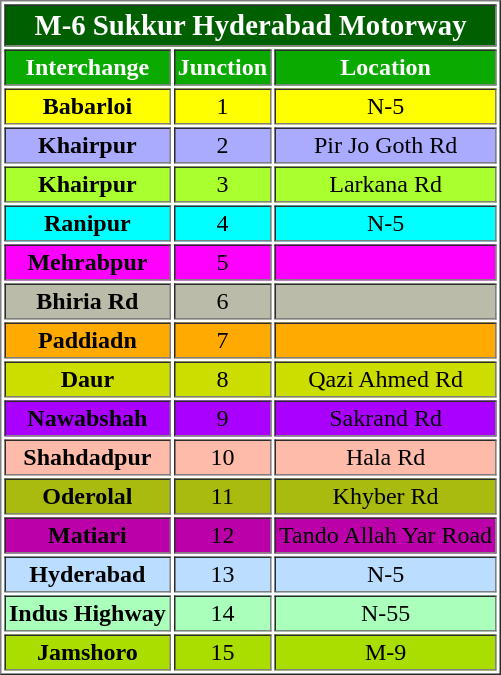<table border=1 cellpadding=2style="margin-left:1em;margin-bottom:1em; color:black; border-collaps: collaps;font-size: 95%;">
<tr align="center" style="background:#006000;color: white;font-size:120%;">
<td colspan="3"><strong>M-6 Sukkur Hyderabad Motorway</strong></td>
</tr>
<tr align="center" style="background:#0aaa00; color:white;">
<td><strong>Interchange</strong></td>
<td><strong>Junction</strong></td>
<td><strong>Location</strong></td>
</tr>
<tr align="center">
<td bgcolor="#ffff00"><strong>Babarloi</strong></td>
<td bgcolor="#ffff00">1</td>
<td bgcolor="#ffff00">N-5</td>
</tr>
<tr align="center">
<td bgcolor="#aaaaff"><strong>Khairpur</strong></td>
<td bgcolor="#aaaaff">2</td>
<td bgcolor="#aaaaff">Pir Jo Goth Rd</td>
</tr>
<tr align="center">
<td bgcolor="#aaff2f"><strong>Khairpur</strong></td>
<td bgcolor="#aaff2f">3</td>
<td bgcolor="#aaff2f">Larkana Rd</td>
</tr>
<tr align="center">
<td bgcolor="#00ffff"><strong>Ranipur</strong></td>
<td bgcolor="#00ffff">4</td>
<td bgcolor="#00ffff">N-5</td>
</tr>
<tr align="center">
<td bgcolor="#ff00ff"><strong>Mehrabpur</strong></td>
<td bgcolor="#ff00ff">5</td>
<td bgcolor="#ff00ff"></td>
</tr>
<tr align="center">
<td bgcolor="#bbbbaa"><strong>Bhiria Rd</strong></td>
<td bgcolor="#bbbbaa">6</td>
<td bgcolor="#bbbbaa"></td>
</tr>
<tr align="center">
<td bgcolor="#ffaa00"><strong>Paddiadn</strong></td>
<td bgcolor="#ffaa00">7</td>
<td bgcolor="#ffaa00"></td>
</tr>
<tr align="center">
<td bgcolor="#ccddgg"><strong>Daur</strong></td>
<td bgcolor="#ccddgg">8</td>
<td bgcolor="#ccddgg">Qazi Ahmed Rd</td>
</tr>
<tr align="center">
<td bgcolor="#aa00ff"><strong>Nawabshah</strong></td>
<td bgcolor="#aa00ff">9</td>
<td bgcolor="#aa00ff">Sakrand Rd</td>
</tr>
<tr align="center">
<td bgcolor="#ffbbaa"><strong>Shahdadpur</strong></td>
<td bgcolor="#ffbbaa">10</td>
<td bgcolor="#ffbbaa">Hala Rd</td>
</tr>
<tr align="center">
<td bgcolor="#aabbgf"><strong>Oderolal</strong></td>
<td bgcolor="#aabbgf">11</td>
<td bgcolor="#aabbgf">Khyber Rd</td>
</tr>
<tr align="center">
<td bgcolor="#bb00aa"><strong>Matiari</strong></td>
<td bgcolor="#bb00aa">12</td>
<td bgcolor="#bb00aa">Tando Allah Yar Road</td>
</tr>
<tr align="center">
<td bgcolor="#bbddff"><strong>Hyderabad</strong></td>
<td bgcolor="#bbddff">13</td>
<td bgcolor="#bbddff">N-5</td>
</tr>
<tr align="center">
<td bgcolor="#aaffbb"><strong>Indus Highway</strong></td>
<td bgcolor="#aaffbb">14</td>
<td bgcolor="#aaffbb">N-55</td>
</tr>
<tr align="center">
<td bgcolor="#aadd00"><strong>Jamshoro</strong></td>
<td bgcolor="#aadd00">15</td>
<td bgcolor="#aadd00">M-9</td>
</tr>
</table>
